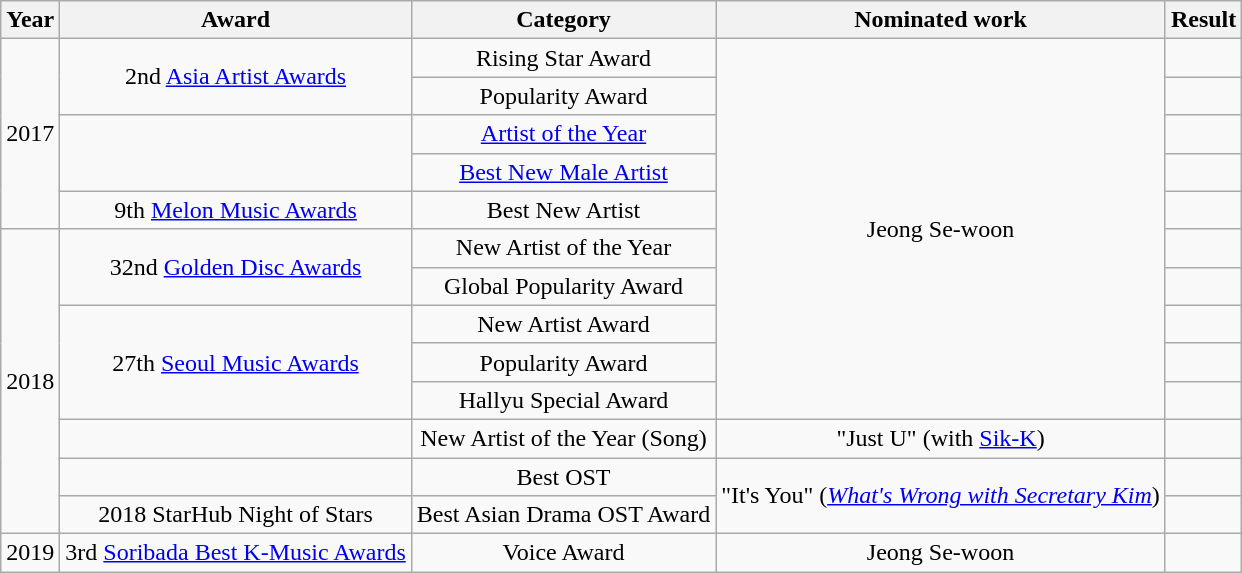<table class="wikitable sortable" style="text-align:center">
<tr>
<th>Year</th>
<th>Award</th>
<th>Category</th>
<th>Nominated work</th>
<th>Result</th>
</tr>
<tr>
<td rowspan="5">2017</td>
<td rowspan="2">2nd <a href='#'>Asia Artist Awards</a></td>
<td>Rising Star Award</td>
<td rowspan="10">Jeong Se-woon</td>
<td></td>
</tr>
<tr>
<td>Popularity Award</td>
<td></td>
</tr>
<tr>
<td rowspan="2"></td>
<td><a href='#'>Artist of the Year</a></td>
<td></td>
</tr>
<tr>
<td><a href='#'>Best New Male Artist</a></td>
<td></td>
</tr>
<tr>
<td>9th <a href='#'>Melon Music Awards</a></td>
<td>Best New Artist</td>
<td></td>
</tr>
<tr>
<td rowspan="8">2018</td>
<td rowspan="2" style="text-align:center;">32nd <a href='#'>Golden Disc Awards</a></td>
<td>New Artist of the Year</td>
<td></td>
</tr>
<tr>
<td>Global Popularity Award</td>
<td></td>
</tr>
<tr>
<td rowspan="3" style="text-align:center;">27th <a href='#'>Seoul Music Awards</a></td>
<td>New Artist Award</td>
<td></td>
</tr>
<tr>
<td>Popularity Award</td>
<td></td>
</tr>
<tr>
<td>Hallyu Special Award</td>
<td></td>
</tr>
<tr>
<td></td>
<td>New Artist of the Year (Song)</td>
<td {{center>"Just U" (with <a href='#'>Sik-K</a>)</td>
<td></td>
</tr>
<tr>
<td></td>
<td>Best OST</td>
<td rowspan="2">"It's You" (<em><a href='#'>What's Wrong with Secretary Kim</a></em>)</td>
<td></td>
</tr>
<tr>
<td>2018 StarHub Night of Stars</td>
<td>Best Asian Drama OST Award</td>
<td></td>
</tr>
<tr>
<td>2019</td>
<td>3rd <a href='#'>Soribada Best K-Music Awards</a></td>
<td>Voice Award</td>
<td>Jeong Se-woon</td>
<td></td>
</tr>
</table>
